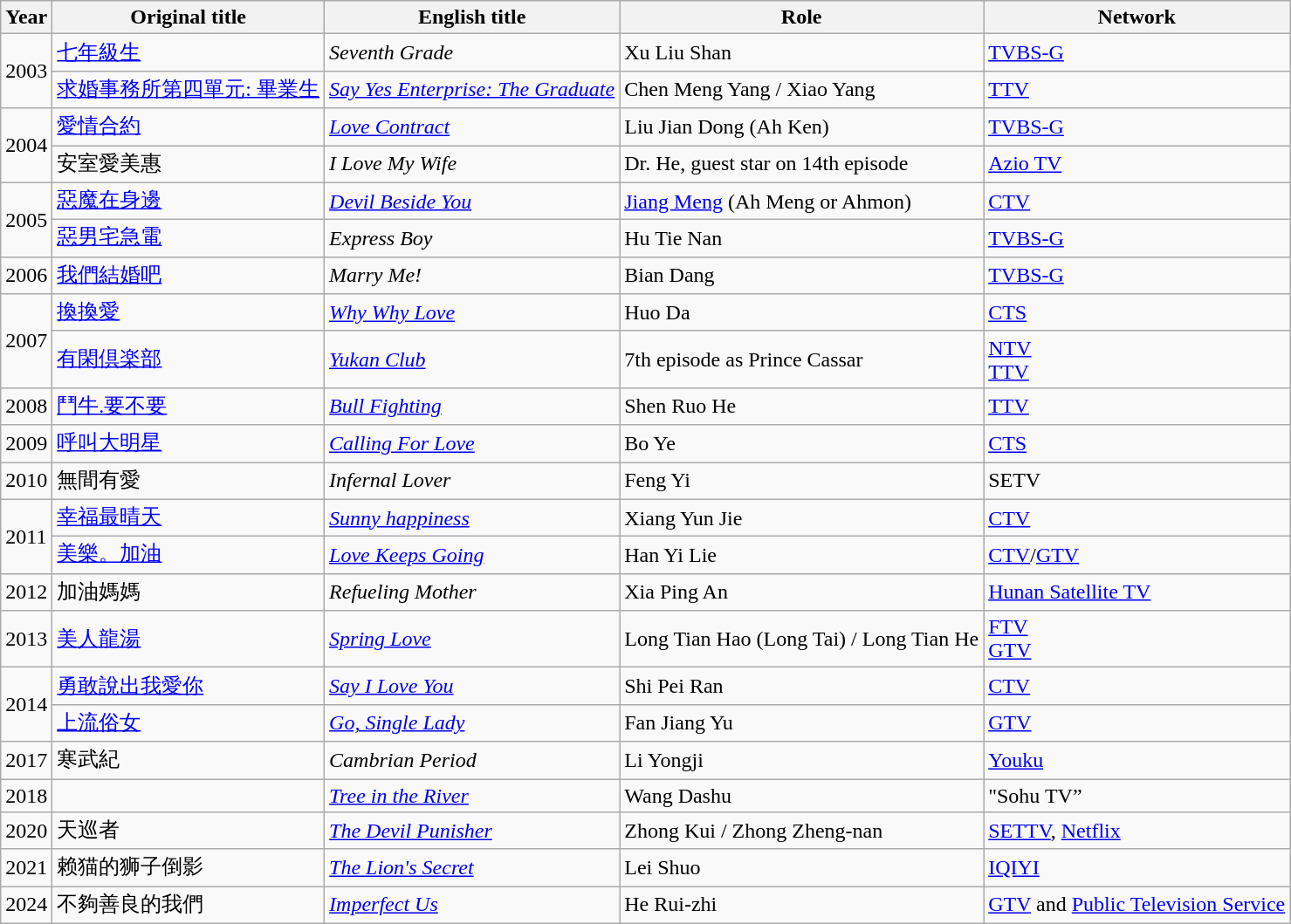<table class="wikitable sortable">
<tr>
<th>Year</th>
<th>Original title</th>
<th>English title</th>
<th>Role</th>
<th>Network</th>
</tr>
<tr>
<td rowspan="2">2003</td>
<td><a href='#'>七年級生</a></td>
<td><em>Seventh Grade</em></td>
<td>Xu Liu Shan</td>
<td><a href='#'>TVBS-G</a></td>
</tr>
<tr>
<td><a href='#'>求婚事務所第四單元: 畢業生</a></td>
<td><em><a href='#'>Say Yes Enterprise: The Graduate</a></em></td>
<td>Chen Meng Yang / Xiao Yang</td>
<td><a href='#'>TTV</a></td>
</tr>
<tr>
<td rowspan="2">2004</td>
<td><a href='#'>愛情合約</a></td>
<td><em><a href='#'>Love Contract</a></em></td>
<td>Liu Jian Dong (Ah Ken)</td>
<td><a href='#'>TVBS-G</a></td>
</tr>
<tr>
<td>安室愛美惠</td>
<td><em>I Love My Wife</em></td>
<td>Dr. He, guest star on 14th episode</td>
<td><a href='#'>Azio TV</a></td>
</tr>
<tr>
<td rowspan="2">2005</td>
<td><a href='#'>惡魔在身邊</a></td>
<td><em><a href='#'>Devil Beside You</a></em></td>
<td><a href='#'>Jiang Meng</a> (Ah Meng or Ahmon)</td>
<td><a href='#'>CTV</a></td>
</tr>
<tr>
<td><a href='#'>惡男宅急電</a></td>
<td><em>Express Boy</em></td>
<td>Hu Tie Nan</td>
<td><a href='#'>TVBS-G</a></td>
</tr>
<tr>
<td>2006</td>
<td><a href='#'>我們結婚吧</a></td>
<td><em>Marry Me!</em></td>
<td>Bian Dang</td>
<td><a href='#'>TVBS-G</a></td>
</tr>
<tr>
<td rowspan="2">2007</td>
<td><a href='#'>換換愛</a></td>
<td><em><a href='#'>Why Why Love</a></em></td>
<td>Huo Da</td>
<td><a href='#'>CTS</a></td>
</tr>
<tr>
<td><a href='#'>有閑倶楽部</a></td>
<td><em><a href='#'>Yukan Club</a></em></td>
<td>7th episode as Prince Cassar</td>
<td><a href='#'>NTV</a><br><a href='#'>TTV</a></td>
</tr>
<tr>
<td>2008</td>
<td><a href='#'>鬥牛.要不要</a></td>
<td><em><a href='#'>Bull Fighting</a></em></td>
<td>Shen Ruo He</td>
<td><a href='#'>TTV</a></td>
</tr>
<tr>
<td>2009</td>
<td><a href='#'>呼叫大明星</a></td>
<td><em><a href='#'>Calling For Love</a></em></td>
<td>Bo Ye</td>
<td><a href='#'>CTS</a></td>
</tr>
<tr>
<td>2010</td>
<td>無間有愛</td>
<td><em>Infernal Lover</em></td>
<td>Feng Yi</td>
<td>SETV</td>
</tr>
<tr>
<td rowspan="2">2011</td>
<td><a href='#'>幸福最晴天</a></td>
<td><em><a href='#'>Sunny happiness</a></em></td>
<td>Xiang Yun Jie</td>
<td><a href='#'>CTV</a></td>
</tr>
<tr>
<td><a href='#'>美樂。加油</a></td>
<td><em><a href='#'>Love Keeps Going</a> </em></td>
<td>Han Yi Lie</td>
<td><a href='#'>CTV</a>/<a href='#'>GTV</a></td>
</tr>
<tr>
<td>2012</td>
<td>加油媽媽</td>
<td><em>Refueling Mother</em></td>
<td>Xia Ping An</td>
<td><a href='#'>Hunan Satellite TV</a></td>
</tr>
<tr>
<td>2013</td>
<td><a href='#'>美人龍湯</a></td>
<td><em><a href='#'>Spring Love</a></em></td>
<td>Long Tian Hao (Long Tai) / Long Tian He</td>
<td><a href='#'>FTV</a> <br> <a href='#'>GTV</a></td>
</tr>
<tr>
<td rowspan=2>2014</td>
<td><a href='#'>勇敢說出我愛你</a></td>
<td><em><a href='#'>Say I Love You</a></em></td>
<td>Shi Pei Ran</td>
<td><a href='#'>CTV</a></td>
</tr>
<tr>
<td><a href='#'>上流俗女</a></td>
<td><em><a href='#'>Go, Single Lady</a></em></td>
<td>Fan Jiang Yu</td>
<td><a href='#'>GTV</a></td>
</tr>
<tr>
<td>2017</td>
<td>寒武紀</td>
<td><em>Cambrian Period</em></td>
<td>Li Yongji</td>
<td><a href='#'>Youku</a></td>
</tr>
<tr>
<td>2018</td>
<td></td>
<td><em> <a href='#'>Tree in the River</a></em></td>
<td>Wang Dashu</td>
<td>"Sohu TV”</td>
</tr>
<tr>
<td>2020</td>
<td>天巡者</td>
<td><em><a href='#'>The Devil Punisher</a></em></td>
<td>Zhong Kui / Zhong Zheng-nan</td>
<td><a href='#'>SETTV</a>, <a href='#'>Netflix</a></td>
</tr>
<tr>
<td>2021</td>
<td>赖猫的狮子倒影</td>
<td><em><a href='#'>The Lion's Secret</a></em></td>
<td>Lei Shuo</td>
<td><a href='#'>IQIYI</a></td>
</tr>
<tr>
<td>2024</td>
<td>不夠善良的我們</td>
<td><em><a href='#'>Imperfect Us</a></em></td>
<td>He Rui-zhi</td>
<td><a href='#'>GTV</a> and <a href='#'>Public Television Service</a></td>
</tr>
</table>
